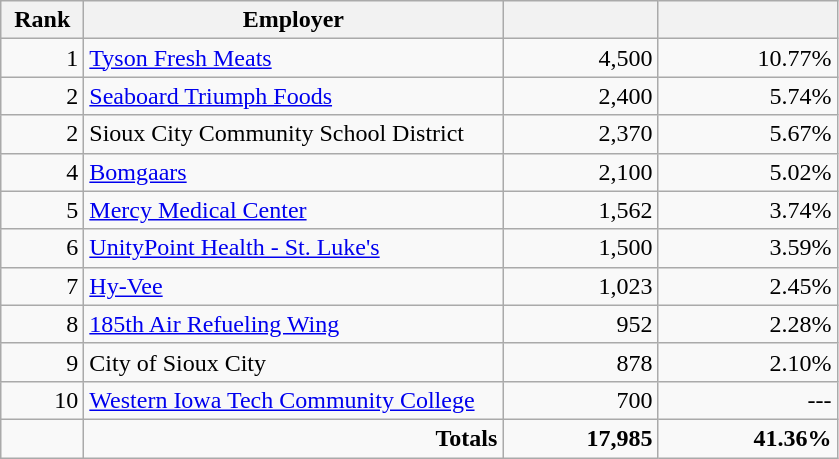<table class="wikitable">
<tr>
<th style="width: 3em">Rank</th>
<th style="width: 17em">Employer</th>
<th style="width: 6em"></th>
<th style="width: 7em"></th>
</tr>
<tr>
<td align="right">1</td>
<td><a href='#'>Tyson Fresh Meats</a></td>
<td align="right">4,500</td>
<td align="right">10.77%</td>
</tr>
<tr>
<td align="right">2</td>
<td><a href='#'>Seaboard Triumph Foods</a></td>
<td align="right">2,400</td>
<td align="right">5.74%</td>
</tr>
<tr>
<td align="right">2</td>
<td>Sioux City Community School District</td>
<td align="right">2,370</td>
<td align="right">5.67%</td>
</tr>
<tr>
<td align="right">4</td>
<td><a href='#'>Bomgaars</a></td>
<td align="right">2,100</td>
<td align="right">5.02%</td>
</tr>
<tr>
<td align="right">5</td>
<td><a href='#'>Mercy Medical Center</a></td>
<td align="right">1,562</td>
<td align="right">3.74%</td>
</tr>
<tr>
<td align="right">6</td>
<td><a href='#'>UnityPoint Health - St. Luke's</a></td>
<td align="right">1,500</td>
<td align="right">3.59%</td>
</tr>
<tr>
<td align="right">7</td>
<td><a href='#'>Hy-Vee</a></td>
<td align="right">1,023</td>
<td align="right">2.45%</td>
</tr>
<tr>
<td align="right">8</td>
<td><a href='#'>185th Air Refueling Wing</a></td>
<td align="right">952</td>
<td align="right">2.28%</td>
</tr>
<tr>
<td align="right">9</td>
<td>City of Sioux City</td>
<td align="right">878</td>
<td align="right">2.10%</td>
</tr>
<tr>
<td align="right">10</td>
<td><a href='#'>Western Iowa Tech Community College</a></td>
<td align="right">700</td>
<td align="right">---</td>
</tr>
<tr>
<td></td>
<td align="right"><strong>Totals  </strong></td>
<td align="right"><strong>17,985</strong></td>
<td align="right"><strong>41.36%</strong></td>
</tr>
</table>
